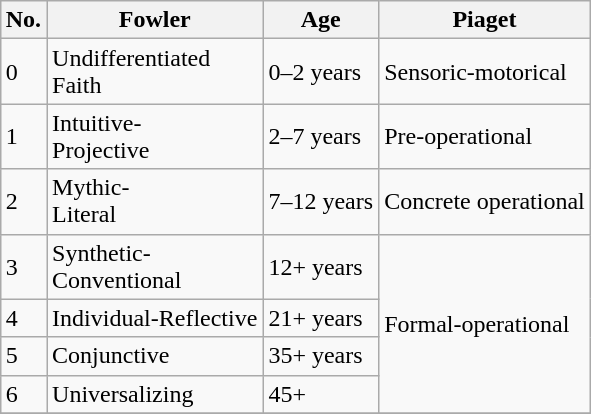<table class="wikitable" style="float:right;">
<tr>
<th>No.</th>
<th>Fowler</th>
<th>Age</th>
<th>Piaget</th>
</tr>
<tr>
<td>0</td>
<td Fowler rowspan=1>Undifferentiated<br>Faith</td>
<td Age    rowspan=1>0–2 years</td>
<td Piaget rowspan=1>Sensoric-motorical</td>
</tr>
<tr>
<td>1</td>
<td Fowler>Intuitive-<br>Projective</td>
<td Age>2–7 years</td>
<td Piaget>Pre-operational</td>
</tr>
<tr>
<td>2</td>
<td Fowler>Mythic-<br>Literal</td>
<td Age>7–12 years</td>
<td Piaget>Concrete operational</td>
</tr>
<tr>
<td>3</td>
<td Fowler>Synthetic-<br>Conventional</td>
<td Age>12+ years</td>
<td Piaget  rowspan=4>Formal-operational</td>
</tr>
<tr>
<td>4</td>
<td Fowler>Individual-Reflective</td>
<td Age>21+ years</td>
</tr>
<tr>
<td>5</td>
<td Fowler  rowspan=1>Conjunctive</td>
<td Age     rowspan=1>35+ years</td>
</tr>
<tr>
<td>6</td>
<td Fowler>Universalizing</td>
<td>45+</td>
</tr>
<tr>
</tr>
</table>
